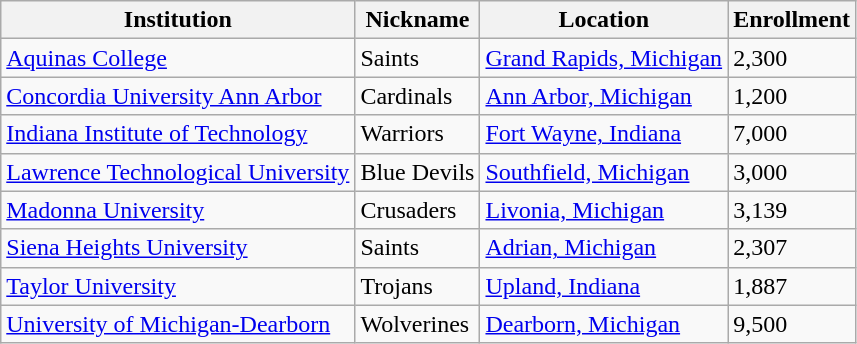<table class="wikitable">
<tr>
<th>Institution</th>
<th>Nickname</th>
<th>Location</th>
<th>Enrollment</th>
</tr>
<tr>
<td><a href='#'>Aquinas College</a></td>
<td>Saints</td>
<td><a href='#'>Grand Rapids, Michigan</a></td>
<td>2,300</td>
</tr>
<tr>
<td><a href='#'>Concordia University Ann Arbor</a></td>
<td>Cardinals</td>
<td><a href='#'>Ann Arbor, Michigan</a></td>
<td>1,200</td>
</tr>
<tr>
<td><a href='#'>Indiana Institute of Technology</a></td>
<td>Warriors</td>
<td><a href='#'>Fort Wayne, Indiana</a></td>
<td>7,000</td>
</tr>
<tr>
<td><a href='#'>Lawrence Technological University</a></td>
<td>Blue Devils</td>
<td><a href='#'>Southfield, Michigan</a></td>
<td>3,000</td>
</tr>
<tr>
<td><a href='#'>Madonna University</a></td>
<td>Crusaders</td>
<td><a href='#'>Livonia, Michigan</a></td>
<td>3,139</td>
</tr>
<tr>
<td><a href='#'>Siena Heights University</a></td>
<td>Saints</td>
<td><a href='#'>Adrian, Michigan</a></td>
<td>2,307</td>
</tr>
<tr>
<td><a href='#'>Taylor University</a></td>
<td>Trojans</td>
<td><a href='#'>Upland, Indiana</a></td>
<td>1,887</td>
</tr>
<tr>
<td><a href='#'>University of Michigan-Dearborn</a></td>
<td>Wolverines</td>
<td><a href='#'>Dearborn, Michigan</a></td>
<td>9,500</td>
</tr>
</table>
